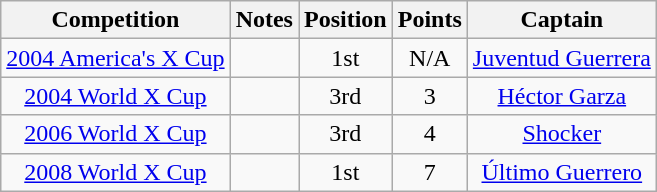<table class="wikitable" style="text-align: center;">
<tr>
<th>Competition</th>
<th>Notes</th>
<th>Position</th>
<th>Points</th>
<th>Captain</th>
</tr>
<tr>
<td><a href='#'>2004 America's X Cup</a></td>
<td></td>
<td>1st</td>
<td>N/A</td>
<td><a href='#'>Juventud Guerrera</a></td>
</tr>
<tr>
<td><a href='#'>2004 World X Cup</a></td>
<td></td>
<td>3rd</td>
<td>3</td>
<td><a href='#'>Héctor Garza</a></td>
</tr>
<tr>
<td><a href='#'>2006 World X Cup</a></td>
<td></td>
<td>3rd</td>
<td>4</td>
<td><a href='#'>Shocker</a></td>
</tr>
<tr>
<td><a href='#'>2008 World X Cup</a></td>
<td></td>
<td>1st</td>
<td>7</td>
<td><a href='#'>Último Guerrero</a></td>
</tr>
</table>
